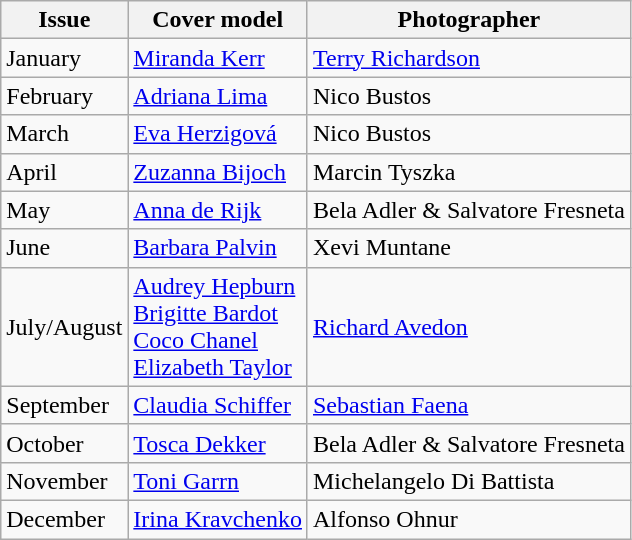<table class="sortable wikitable">
<tr>
<th>Issue</th>
<th>Cover model</th>
<th>Photographer</th>
</tr>
<tr>
<td>January</td>
<td><a href='#'>Miranda Kerr</a></td>
<td><a href='#'>Terry Richardson</a></td>
</tr>
<tr>
<td>February</td>
<td><a href='#'>Adriana Lima</a></td>
<td>Nico Bustos</td>
</tr>
<tr>
<td>March</td>
<td><a href='#'>Eva Herzigová</a></td>
<td>Nico Bustos</td>
</tr>
<tr>
<td>April</td>
<td><a href='#'>Zuzanna Bijoch</a></td>
<td>Marcin Tyszka</td>
</tr>
<tr>
<td>May</td>
<td><a href='#'>Anna de Rijk</a></td>
<td>Bela Adler & Salvatore Fresneta</td>
</tr>
<tr>
<td>June</td>
<td><a href='#'>Barbara Palvin</a></td>
<td>Xevi Muntane</td>
</tr>
<tr>
<td>July/August</td>
<td><a href='#'>Audrey Hepburn</a><br><a href='#'>Brigitte Bardot</a><br><a href='#'>Coco Chanel</a><br><a href='#'>Elizabeth Taylor</a></td>
<td><a href='#'>Richard Avedon</a></td>
</tr>
<tr>
<td>September</td>
<td><a href='#'>Claudia Schiffer</a></td>
<td><a href='#'>Sebastian Faena</a></td>
</tr>
<tr>
<td>October</td>
<td><a href='#'>Tosca Dekker</a></td>
<td>Bela Adler & Salvatore Fresneta</td>
</tr>
<tr>
<td>November</td>
<td><a href='#'>Toni Garrn</a></td>
<td>Michelangelo Di Battista</td>
</tr>
<tr>
<td>December</td>
<td><a href='#'>Irina Kravchenko</a></td>
<td>Alfonso Ohnur</td>
</tr>
</table>
